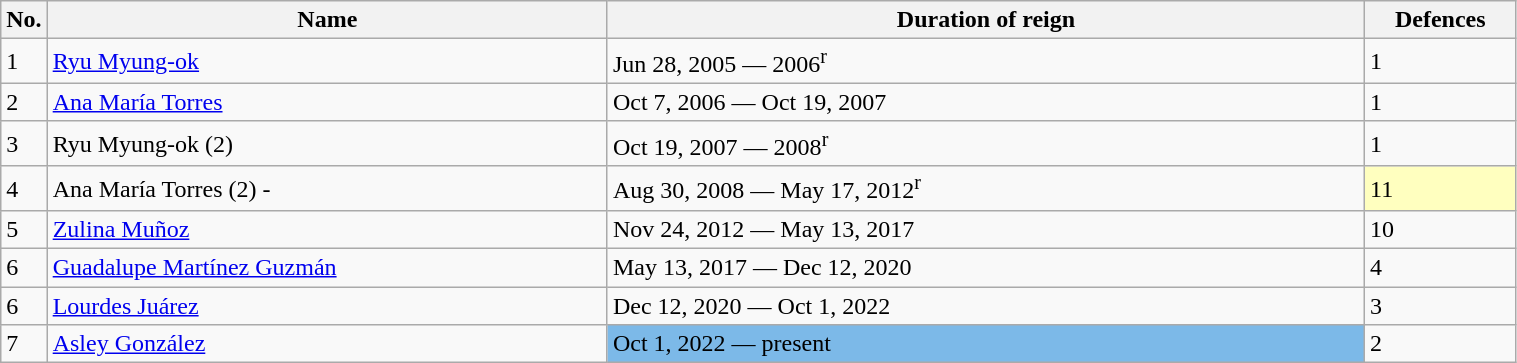<table class="wikitable" width=80%>
<tr>
<th width=3%>No.</th>
<th width=37%>Name</th>
<th width=50%>Duration of reign</th>
<th width=10%>Defences</th>
</tr>
<tr>
<td>1</td>
<td align=left> <a href='#'>Ryu Myung-ok</a></td>
<td>Jun 28, 2005 — 2006<sup>r</sup></td>
<td>1</td>
</tr>
<tr>
<td>2</td>
<td align=left> <a href='#'>Ana María Torres</a></td>
<td>Oct 7, 2006 — Oct 19, 2007</td>
<td>1</td>
</tr>
<tr>
<td>3</td>
<td align=left> Ryu Myung-ok (2)</td>
<td>Oct 19, 2007 — 2008<sup>r</sup></td>
<td>1</td>
</tr>
<tr>
<td>4</td>
<td align=left> Ana María Torres (2) - </td>
<td>Aug 30, 2008 — May 17, 2012<sup>r</sup></td>
<td style="background:#ffffbf;" width=5px>11</td>
</tr>
<tr>
<td>5</td>
<td align=left> <a href='#'>Zulina Muñoz</a></td>
<td>Nov 24, 2012 — May 13, 2017</td>
<td>10</td>
</tr>
<tr>
<td>6</td>
<td align=left> <a href='#'>Guadalupe Martínez Guzmán</a></td>
<td>May 13, 2017 — Dec 12, 2020</td>
<td>4</td>
</tr>
<tr>
<td>6</td>
<td align=left> <a href='#'>Lourdes Juárez</a></td>
<td>Dec 12, 2020 — Oct 1, 2022</td>
<td>3</td>
</tr>
<tr>
<td>7</td>
<td align=left> <a href='#'>Asley González</a></td>
<td style="background:#7CB9E8;" width=5px>Oct 1, 2022 — present</td>
<td>2</td>
</tr>
</table>
